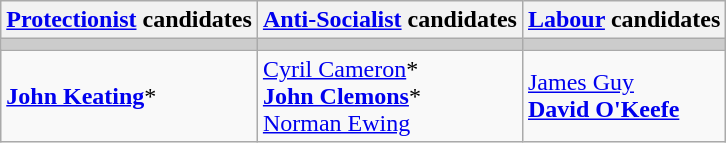<table class="wikitable">
<tr>
<th><a href='#'>Protectionist</a> candidates</th>
<th><a href='#'>Anti-Socialist</a> candidates</th>
<th><a href='#'>Labour</a> candidates</th>
</tr>
<tr bgcolor="#cccccc">
<td></td>
<td></td>
<td></td>
</tr>
<tr>
<td><strong><a href='#'>John Keating</a></strong>*</td>
<td><a href='#'>Cyril Cameron</a>*<br><strong><a href='#'>John Clemons</a></strong>*<br><a href='#'>Norman Ewing</a></td>
<td><a href='#'>James Guy</a><br><strong><a href='#'>David O'Keefe</a></strong></td>
</tr>
</table>
